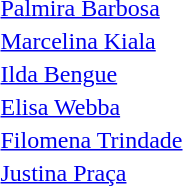<table border="0">
<tr>
<td></td>
<td><a href='#'>Palmira Barbosa</a></td>
</tr>
<tr>
<td></td>
<td><a href='#'>Marcelina Kiala</a></td>
</tr>
<tr>
<td></td>
<td><a href='#'>Ilda Bengue</a></td>
</tr>
<tr>
<td></td>
<td><a href='#'>Elisa Webba</a></td>
</tr>
<tr>
<td></td>
<td><a href='#'>Filomena Trindade</a></td>
</tr>
<tr>
<td></td>
<td><a href='#'>Justina Praça</a></td>
</tr>
<tr>
</tr>
</table>
